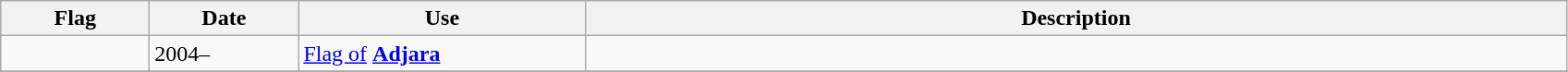<table class="wikitable sortable">
<tr>
<th style="width:100px;">Flag</th>
<th style="width:100px;">Date</th>
<th style="width:200px;">Use</th>
<th style="width:700px;">Description</th>
</tr>
<tr>
<td></td>
<td>2004–</td>
<td><a href='#'>Flag of</a> <strong><a href='#'>Adjara</a></strong></td>
<td></td>
</tr>
<tr>
</tr>
</table>
